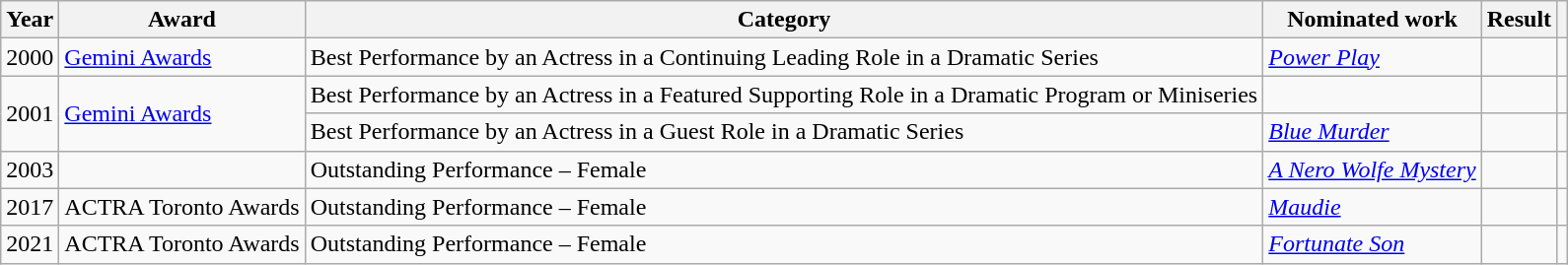<table class="wikitable sortable">
<tr>
<th>Year</th>
<th>Award</th>
<th>Category</th>
<th>Nominated work</th>
<th>Result</th>
<th></th>
</tr>
<tr>
<td>2000</td>
<td><a href='#'>Gemini Awards</a></td>
<td>Best Performance by an Actress in a Continuing Leading Role in a Dramatic Series</td>
<td><em><a href='#'>Power Play</a></em></td>
<td></td>
<td style="text-align:center;"></td>
</tr>
<tr>
<td rowspan=2>2001</td>
<td rowspan="2"><a href='#'>Gemini Awards</a></td>
<td>Best Performance by an Actress in a Featured Supporting Role in a Dramatic Program or Miniseries</td>
<td data-sort-value="Colder Kind of Death, A"></td>
<td></td>
<td style="text-align:center;"></td>
</tr>
<tr>
<td>Best Performance by an Actress in a Guest Role in a Dramatic Series</td>
<td><em><a href='#'>Blue Murder</a></em></td>
<td></td>
<td style="text-align:center;"></td>
</tr>
<tr>
<td>2003</td>
<td></td>
<td>Outstanding Performance – Female</td>
<td data-sort-value="Nero Wolfe Mystery, A"><em><a href='#'>A Nero Wolfe Mystery</a></em></td>
<td></td>
<td style="text-align:center;"></td>
</tr>
<tr>
<td>2017</td>
<td>ACTRA Toronto Awards</td>
<td>Outstanding Performance – Female</td>
<td><em><a href='#'>Maudie</a></em></td>
<td></td>
<td style="text-align:center;"></td>
</tr>
<tr>
<td>2021</td>
<td>ACTRA Toronto Awards</td>
<td>Outstanding Performance – Female</td>
<td><em><a href='#'>Fortunate Son</a></em></td>
<td></td>
<td style="text-align:center;"></td>
</tr>
</table>
